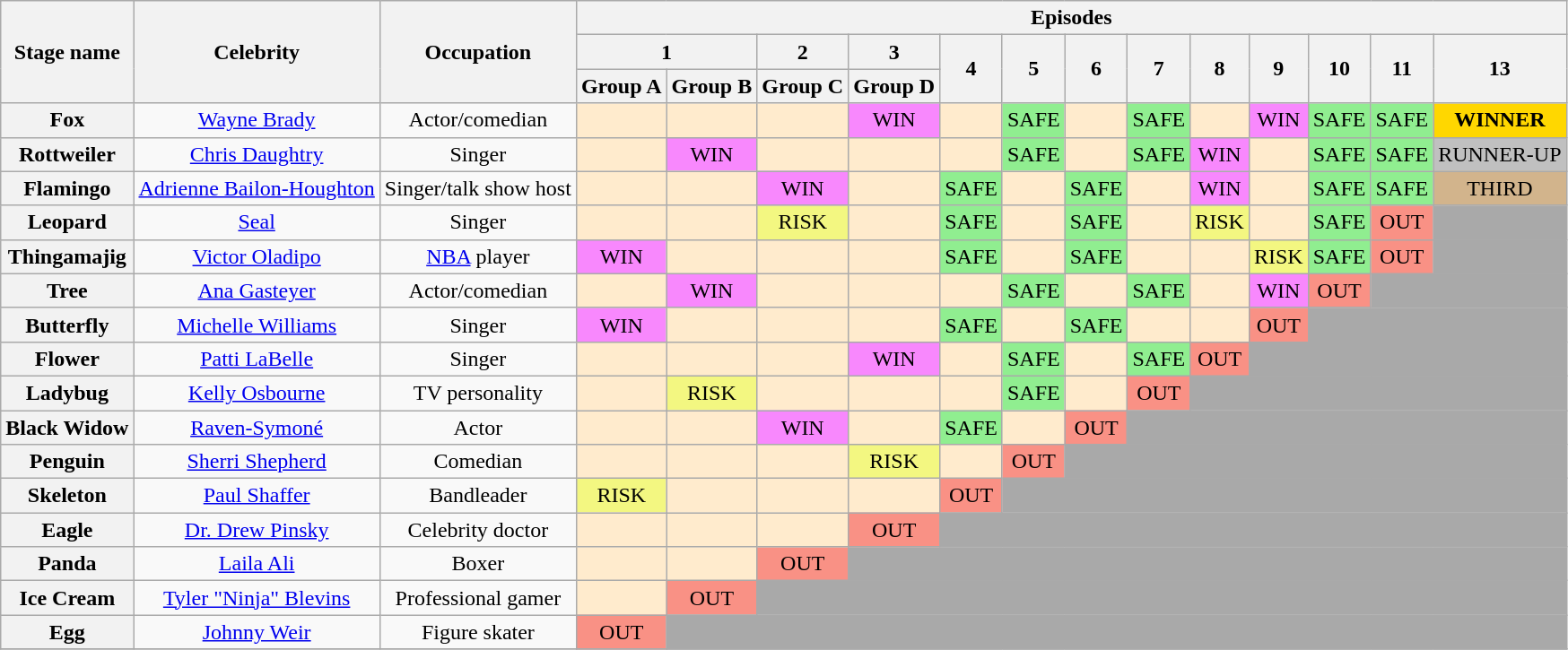<table class="wikitable nowrap" style="text-align:center; ">
<tr>
<th rowspan=3>Stage name</th>
<th rowspan=3>Celebrity</th>
<th rowspan=3>Occupation</th>
<th colspan="13">Episodes</th>
</tr>
<tr>
<th colspan="2">1</th>
<th>2</th>
<th>3</th>
<th rowspan="2">4</th>
<th rowspan="2">5</th>
<th rowspan="2">6</th>
<th rowspan="2">7</th>
<th rowspan="2">8</th>
<th rowspan="2">9</th>
<th rowspan="2">10</th>
<th rowspan="2">11</th>
<th rowspan="2">13</th>
</tr>
<tr>
<th>Group A</th>
<th>Group B</th>
<th>Group C</th>
<th>Group D</th>
</tr>
<tr>
<th>Fox</th>
<td><a href='#'>Wayne Brady</a></td>
<td>Actor/comedian</td>
<td bgcolor="#FFEBCD"></td>
<td bgcolor="#FFEBCD"></td>
<td bgcolor="#FFEBCD"></td>
<td bgcolor=#F888FD>WIN</td>
<td bgcolor="#FFEBCD"></td>
<td bgcolor="lightgreen">SAFE</td>
<td bgcolor="#FFEBCD"></td>
<td bgcolor="lightgreen">SAFE</td>
<td bgcolor="#FFEBCD"></td>
<td bgcolor=#F888FD>WIN</td>
<td bgcolor="lightgreen">SAFE</td>
<td bgcolor="lightgreen">SAFE</td>
<td bgcolor=gold><strong>WINNER</strong></td>
</tr>
<tr>
<th>Rottweiler</th>
<td><a href='#'>Chris Daughtry</a></td>
<td>Singer</td>
<td bgcolor="#FFEBCD"></td>
<td bgcolor="#F888FD">WIN</td>
<td bgcolor="#FFEBCD"></td>
<td bgcolor="#FFEBCD"></td>
<td bgcolor="#FFEBCD"></td>
<td bgcolor="lightgreen">SAFE</td>
<td bgcolor="#FFEBCD"></td>
<td bgcolor="lightgreen">SAFE</td>
<td bgcolor="#F888FD">WIN</td>
<td bgcolor="#FFEBCD"></td>
<td bgcolor="lightgreen">SAFE</td>
<td bgcolor="lightgreen">SAFE</td>
<td bgcolor=silver>RUNNER-UP</td>
</tr>
<tr>
<th>Flamingo</th>
<td><a href='#'>Adrienne Bailon-Houghton</a></td>
<td>Singer/talk show host</td>
<td bgcolor="#FFEBCD"></td>
<td bgcolor="#FFEBCD"></td>
<td bgcolor=#F888FD>WIN</td>
<td bgcolor="#FFEBCD"></td>
<td bgcolor="lightgreen">SAFE</td>
<td bgcolor="#FFEBCD"></td>
<td bgcolor="lightgreen">SAFE</td>
<td bgcolor="#FFEBCD"></td>
<td bgcolor=#F888FD>WIN</td>
<td bgcolor="#FFEBCD"></td>
<td bgcolor="lightgreen">SAFE</td>
<td bgcolor="lightgreen">SAFE</td>
<td bgcolor=tan>THIRD</td>
</tr>
<tr>
<th>Leopard</th>
<td><a href='#'>Seal</a></td>
<td>Singer</td>
<td bgcolor="#FFEBCD"></td>
<td bgcolor="#FFEBCD"></td>
<td bgcolor=#F3F781>RISK</td>
<td bgcolor="#FFEBCD"></td>
<td bgcolor="lightgreen">SAFE</td>
<td bgcolor="#FFEBCD"></td>
<td bgcolor="lightgreen">SAFE</td>
<td bgcolor="#FFEBCD"></td>
<td bgcolor=#F3F781>RISK</td>
<td bgcolor="#FFEBCD"></td>
<td bgcolor="lightgreen">SAFE</td>
<td bgcolor=#F99185>OUT</td>
<td colspan="2" bgcolor="darkgrey"></td>
</tr>
<tr>
<th>Thingamajig</th>
<td><a href='#'>Victor Oladipo</a></td>
<td><a href='#'>NBA</a> player</td>
<td bgcolor="#F888FD">WIN</td>
<td bgcolor="#FFEBCD"></td>
<td bgcolor="#FFEBCD"></td>
<td bgcolor="#FFEBCD"></td>
<td bgcolor="lightgreen">SAFE</td>
<td bgcolor="#FFEBCD"></td>
<td bgcolor="lightgreen">SAFE</td>
<td bgcolor="#FFEBCD"></td>
<td bgcolor="#FFEBCD"></td>
<td bgcolor=#F3F781>RISK</td>
<td bgcolor="lightgreen">SAFE</td>
<td bgcolor=#F99185>OUT</td>
<td colspan="2" bgcolor="darkgrey"></td>
</tr>
<tr>
<th>Tree</th>
<td><a href='#'>Ana Gasteyer</a></td>
<td>Actor/comedian</td>
<td bgcolor="#FFEBCD"></td>
<td bgcolor="#F888FD">WIN</td>
<td bgcolor="#FFEBCD"></td>
<td bgcolor="#FFEBCD"></td>
<td bgcolor="#FFEBCD"></td>
<td bgcolor="lightgreen">SAFE</td>
<td bgcolor="#FFEBCD"></td>
<td bgcolor="lightgreen">SAFE</td>
<td bgcolor="#FFEBCD"></td>
<td bgcolor="#F888FD">WIN</td>
<td bgcolor=#F99185>OUT</td>
<td colspan="2" bgcolor="darkgrey"></td>
</tr>
<tr>
<th>Butterfly</th>
<td><a href='#'>Michelle Williams</a></td>
<td>Singer</td>
<td bgcolor=#F888FD>WIN</td>
<td bgcolor="#FFEBCD"></td>
<td bgcolor="#FFEBCD"></td>
<td bgcolor="#FFEBCD"></td>
<td bgcolor="lightgreen">SAFE</td>
<td bgcolor="#FFEBCD"></td>
<td bgcolor="lightgreen">SAFE</td>
<td bgcolor="#FFEBCD"></td>
<td bgcolor="#FFEBCD"></td>
<td bgcolor=#F99185>OUT</td>
<td colspan="3" bgcolor="darkgrey"></td>
</tr>
<tr>
<th>Flower</th>
<td><a href='#'>Patti LaBelle</a></td>
<td>Singer</td>
<td bgcolor="#FFEBCD"></td>
<td bgcolor="#FFEBCD"></td>
<td bgcolor="#FFEBCD"></td>
<td bgcolor=#F888FD>WIN</td>
<td bgcolor="#FFEBCD"></td>
<td bgcolor="lightgreen">SAFE</td>
<td bgcolor="#FFEBCD"></td>
<td bgcolor="lightgreen">SAFE</td>
<td bgcolor=#F99185>OUT</td>
<td colspan="4" bgcolor="darkgrey"></td>
</tr>
<tr>
<th>Ladybug</th>
<td><a href='#'>Kelly Osbourne</a></td>
<td>TV personality</td>
<td bgcolor="#FFEBCD"></td>
<td bgcolor=#F3F781>RISK</td>
<td bgcolor="#FFEBCD"></td>
<td bgcolor="#FFEBCD"></td>
<td bgcolor="#FFEBCD"></td>
<td bgcolor="lightgreen">SAFE</td>
<td bgcolor="#FFEBCD"></td>
<td bgcolor=#F99185>OUT</td>
<td colspan="5" bgcolor="darkgrey"></td>
</tr>
<tr>
<th>Black Widow</th>
<td><a href='#'>Raven-Symoné</a></td>
<td>Actor</td>
<td bgcolor="#FFEBCD"></td>
<td bgcolor="#FFEBCD"></td>
<td bgcolor=#F888FD>WIN</td>
<td bgcolor="#FFEBCD"></td>
<td bgcolor="lightgreen">SAFE</td>
<td bgcolor="#FFEBCD"></td>
<td bgcolor=#F99185>OUT</td>
<td colspan="6" bgcolor="darkgrey"></td>
</tr>
<tr>
<th>Penguin</th>
<td><a href='#'>Sherri Shepherd</a></td>
<td>Comedian</td>
<td bgcolor="#FFEBCD"></td>
<td bgcolor="#FFEBCD"></td>
<td bgcolor="#FFEBCD"></td>
<td bgcolor=#F3F781>RISK</td>
<td bgcolor="#FFEBCD"></td>
<td bgcolor=#F99185>OUT</td>
<td colspan="7" bgcolor="darkgrey"></td>
</tr>
<tr>
<th>Skeleton</th>
<td><a href='#'>Paul Shaffer</a></td>
<td>Bandleader</td>
<td bgcolor="#F3F781">RISK</td>
<td bgcolor="#FFEBCD"></td>
<td bgcolor="#FFEBCD"></td>
<td bgcolor="#FFEBCD"></td>
<td bgcolor=#F99185>OUT</td>
<td colspan="8" bgcolor="darkgrey"></td>
</tr>
<tr>
<th>Eagle</th>
<td><a href='#'>Dr. Drew Pinsky</a></td>
<td>Celebrity doctor</td>
<td bgcolor="#FFEBCD"></td>
<td bgcolor="#FFEBCD"></td>
<td bgcolor="#FFEBCD"></td>
<td bgcolor=#F99185>OUT</td>
<td colspan="9" bgcolor="darkgrey"></td>
</tr>
<tr>
<th>Panda</th>
<td><a href='#'>Laila Ali</a></td>
<td>Boxer</td>
<td bgcolor="#FFEBCD"></td>
<td bgcolor="#FFEBCD"></td>
<td bgcolor=#F99185>OUT</td>
<td colspan="10" bgcolor="darkgrey"></td>
</tr>
<tr>
<th>Ice Cream</th>
<td><a href='#'>Tyler "Ninja" Blevins</a></td>
<td>Professional gamer</td>
<td bgcolor="#FFEBCD"></td>
<td bgcolor=#F99185>OUT</td>
<td colspan="11" bgcolor="darkgrey"></td>
</tr>
<tr>
<th>Egg</th>
<td><a href='#'>Johnny Weir</a></td>
<td>Figure skater</td>
<td bgcolor=#F99185>OUT</td>
<td colspan="12" bgcolor="darkgrey"></td>
</tr>
<tr>
</tr>
</table>
